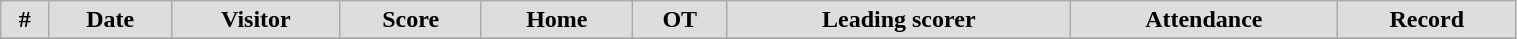<table class="wikitable" width="80%">
<tr align="center"  bgcolor="#dddddd">
<td><strong>#</strong></td>
<td><strong>Date</strong></td>
<td><strong>Visitor</strong></td>
<td><strong>Score</strong></td>
<td><strong>Home</strong></td>
<td><strong>OT</strong></td>
<td><strong>Leading scorer</strong></td>
<td><strong>Attendance</strong></td>
<td><strong>Record</strong></td>
</tr>
<tr align="center">
</tr>
</table>
